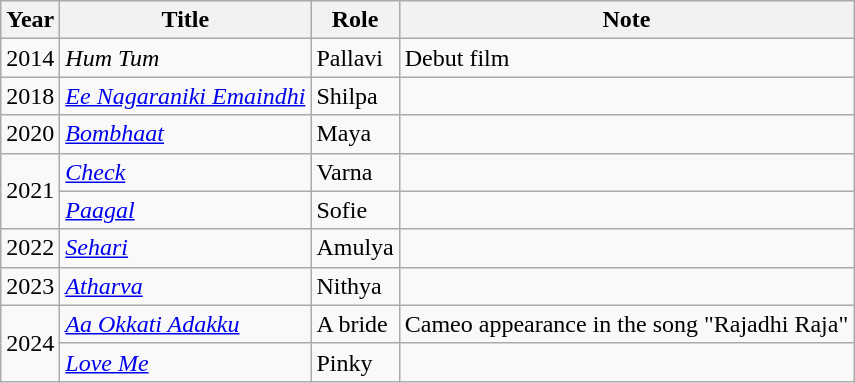<table class="wikitable">
<tr>
<th>Year</th>
<th>Title</th>
<th>Role</th>
<th>Note</th>
</tr>
<tr>
<td>2014</td>
<td><em>Hum Tum</em></td>
<td>Pallavi</td>
<td>Debut film </td>
</tr>
<tr>
<td>2018</td>
<td><em><a href='#'>Ee Nagaraniki Emaindhi</a></em></td>
<td>Shilpa</td>
<td></td>
</tr>
<tr>
<td>2020</td>
<td><em><a href='#'>Bombhaat</a></em></td>
<td>Maya</td>
<td></td>
</tr>
<tr>
<td rowspan="2">2021</td>
<td><a href='#'><em>Check </em></a></td>
<td>Varna</td>
<td></td>
</tr>
<tr>
<td><em><a href='#'>Paagal</a></em></td>
<td>Sofie</td>
<td></td>
</tr>
<tr>
<td>2022</td>
<td><em><a href='#'>Sehari</a></em></td>
<td>Amulya</td>
<td></td>
</tr>
<tr>
<td rowspan="1">2023</td>
<td><em><a href='#'>Atharva</a></em></td>
<td>Nithya</td>
<td></td>
</tr>
<tr>
<td rowspan="2">2024</td>
<td><em><a href='#'>Aa Okkati Adakku</a></em></td>
<td>A bride</td>
<td>Cameo appearance in the song "Rajadhi Raja"</td>
</tr>
<tr>
<td><a href='#'><em>Love Me</em></a></td>
<td>Pinky</td>
<td></td>
</tr>
</table>
